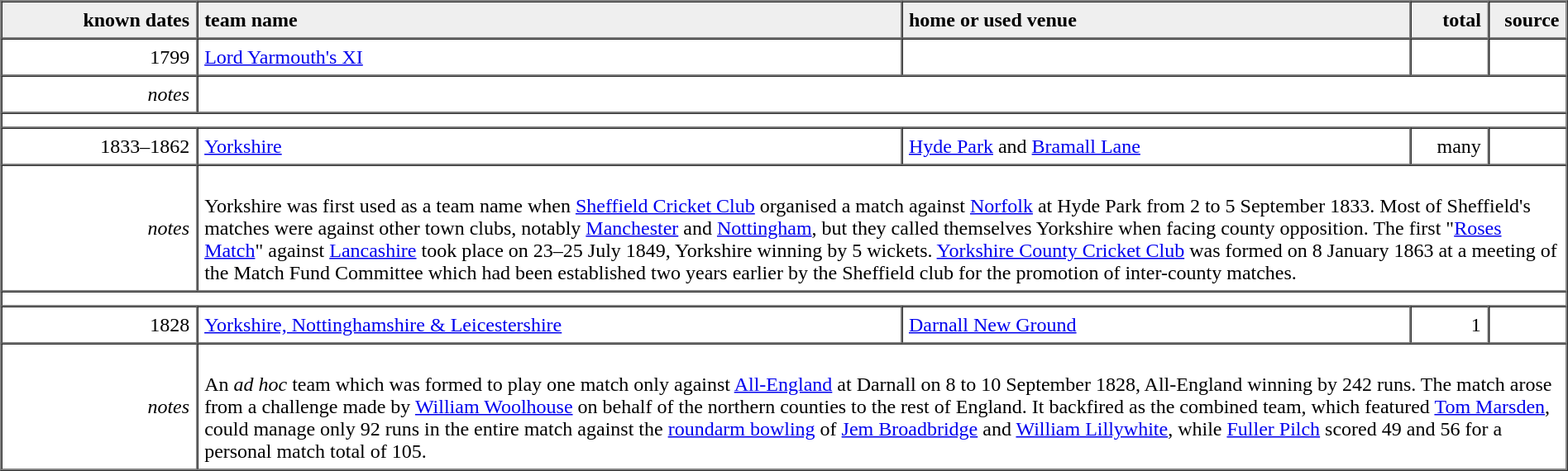<table border="1" cellpadding="5" cellspacing="0">
<tr style="background:#efefef;">
<th style="width:12.5%; text-align:right;">known dates</th>
<th style="width:45.0%; text-align:left;">team name</th>
<th style="width:32.5%; text-align:left;">home or used venue</th>
<th style="width:5.00%; text-align:right;">total</th>
<th style="width:5.00%; text-align:right;">source</th>
</tr>
<tr>
<td style="text-align:right;">1799</td>
<td><a href='#'>Lord Yarmouth's XI</a></td>
<td></td>
<td style="text-align:right;"></td>
<td style="text-align:right;"></td>
</tr>
<tr>
<td style="text-align:right;"><em>notes</em></td>
<td colspan="4"></td>
</tr>
<tr>
<td colspan="5"></td>
</tr>
<tr>
<td style="text-align:right;">1833–1862</td>
<td><a href='#'>Yorkshire</a></td>
<td><a href='#'>Hyde Park</a> and <a href='#'>Bramall Lane</a></td>
<td style="text-align:right;">many</td>
<td style="text-align:right;"></td>
</tr>
<tr>
<td style="text-align:right;"><em>notes</em></td>
<td colspan="4"><br>Yorkshire was first used as a team name when <a href='#'>Sheffield Cricket Club</a> organised a match against <a href='#'>Norfolk</a> at Hyde Park from 2 to 5 September 1833. Most of Sheffield's matches were against other town clubs, notably <a href='#'>Manchester</a> and <a href='#'>Nottingham</a>, but they called themselves Yorkshire when facing county opposition. The first "<a href='#'>Roses Match</a>" against <a href='#'>Lancashire</a> took place on 23–25 July 1849, Yorkshire winning by 5 wickets. <a href='#'>Yorkshire County Cricket Club</a> was formed on 8 January 1863 at a meeting of the Match Fund Committee which had been established two years earlier by the Sheffield club for the promotion of inter-county matches.</td>
</tr>
<tr>
<td colspan="5"></td>
</tr>
<tr>
<td style="text-align:right;">1828</td>
<td><a href='#'>Yorkshire, Nottinghamshire & Leicestershire</a></td>
<td><a href='#'>Darnall New Ground</a></td>
<td style="text-align:right;">1</td>
<td style="text-align:right;"></td>
</tr>
<tr>
<td style="text-align:right;"><em>notes</em></td>
<td colspan="4"><br>An <em>ad hoc</em> team which was formed to play one match only against <a href='#'>All-England</a> at Darnall on 8 to 10 September 1828, All-England winning by 242 runs. The match arose from a challenge made by <a href='#'>William Woolhouse</a> on behalf of the northern counties to the rest of England. It backfired as the combined team, which featured <a href='#'>Tom Marsden</a>, could manage only 92 runs in the entire match against the <a href='#'>roundarm bowling</a> of <a href='#'>Jem Broadbridge</a> and <a href='#'>William Lillywhite</a>, while <a href='#'>Fuller Pilch</a> scored 49 and 56 for a personal match total of 105.</td>
</tr>
</table>
